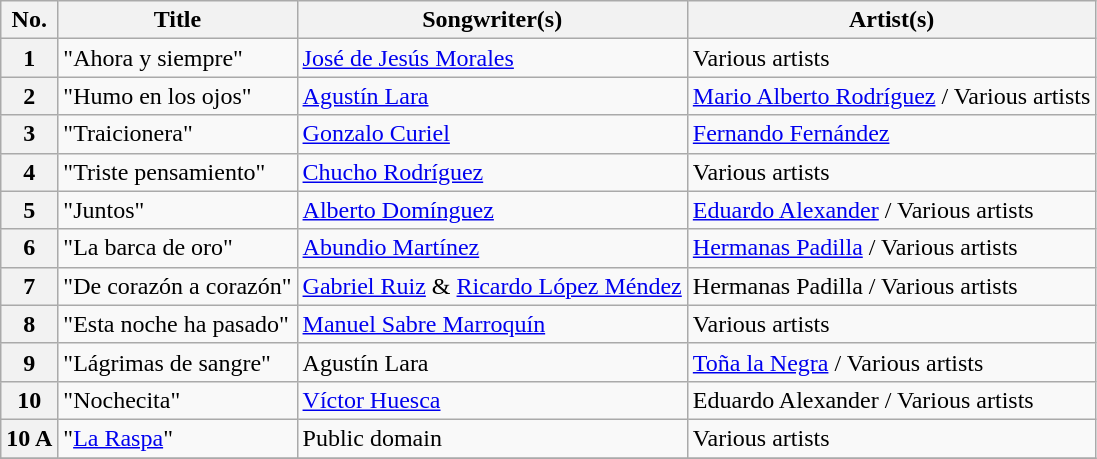<table class="wikitable sortable" style="text-align: left">
<tr>
<th scope="col">No.</th>
<th scope="col">Title</th>
<th scope="col">Songwriter(s)</th>
<th scope="col">Artist(s)</th>
</tr>
<tr>
<th scope="row">1</th>
<td>"Ahora y siempre"</td>
<td><a href='#'>José de Jesús Morales</a></td>
<td>Various artists</td>
</tr>
<tr>
<th scope="row">2</th>
<td>"Humo en los ojos"</td>
<td><a href='#'>Agustín Lara</a></td>
<td><a href='#'>Mario Alberto Rodríguez</a> / Various artists</td>
</tr>
<tr>
<th scope="row">3</th>
<td>"Traicionera"</td>
<td><a href='#'>Gonzalo Curiel</a></td>
<td><a href='#'>Fernando Fernández</a></td>
</tr>
<tr>
<th scope="row">4</th>
<td>"Triste pensamiento"</td>
<td><a href='#'>Chucho Rodríguez</a></td>
<td>Various artists</td>
</tr>
<tr>
<th scope="row">5</th>
<td>"Juntos"</td>
<td><a href='#'>Alberto Domínguez</a></td>
<td><a href='#'>Eduardo Alexander</a> / Various artists</td>
</tr>
<tr>
<th scope="row">6</th>
<td>"La barca de oro"</td>
<td><a href='#'>Abundio Martínez</a></td>
<td><a href='#'>Hermanas Padilla</a> / Various artists</td>
</tr>
<tr>
<th scope="row">7</th>
<td>"De corazón a corazón"</td>
<td><a href='#'>Gabriel Ruiz</a> & <a href='#'>Ricardo López Méndez</a></td>
<td>Hermanas Padilla / Various artists</td>
</tr>
<tr>
<th scope="row">8</th>
<td>"Esta noche ha pasado"</td>
<td><a href='#'>Manuel Sabre Marroquín</a></td>
<td>Various artists</td>
</tr>
<tr>
<th scope="row">9</th>
<td>"Lágrimas de sangre"</td>
<td>Agustín Lara</td>
<td><a href='#'>Toña la Negra</a> / Various artists</td>
</tr>
<tr>
<th scope="row">10</th>
<td>"Nochecita"</td>
<td><a href='#'>Víctor Huesca</a></td>
<td>Eduardo Alexander / Various artists</td>
</tr>
<tr>
<th scope="row">10 A</th>
<td>"<a href='#'>La Raspa</a>"</td>
<td>Public domain</td>
<td>Various artists</td>
</tr>
<tr>
</tr>
</table>
